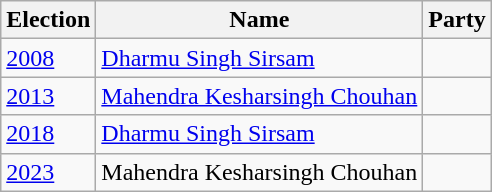<table class="wikitable sortable">
<tr>
<th>Election</th>
<th>Name</th>
<th colspan=2>Party</th>
</tr>
<tr>
<td><a href='#'>2008</a></td>
<td><a href='#'>Dharmu Singh Sirsam</a></td>
<td></td>
</tr>
<tr>
<td><a href='#'>2013</a></td>
<td><a href='#'>Mahendra Kesharsingh Chouhan</a></td>
<td></td>
</tr>
<tr>
<td><a href='#'>2018</a></td>
<td><a href='#'>Dharmu Singh Sirsam</a></td>
<td></td>
</tr>
<tr>
<td><a href='#'>2023</a></td>
<td>Mahendra Kesharsingh Chouhan</td>
<td></td>
</tr>
</table>
